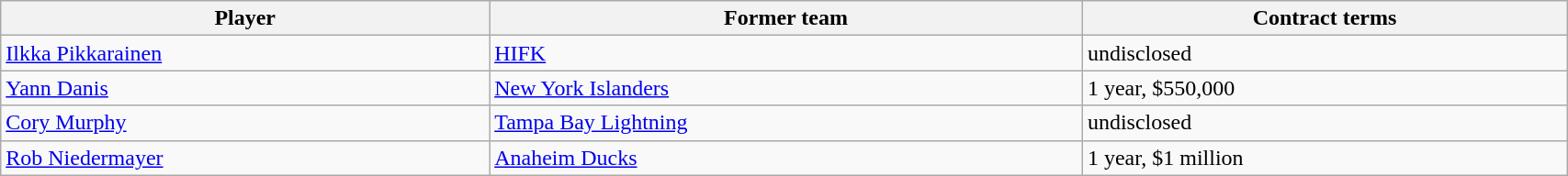<table class="wikitable" width=90%>
<tr>
<th>Player</th>
<th>Former team</th>
<th>Contract terms</th>
</tr>
<tr>
<td><a href='#'>Ilkka Pikkarainen</a></td>
<td><a href='#'>HIFK</a></td>
<td>undisclosed</td>
</tr>
<tr>
<td><a href='#'>Yann Danis</a></td>
<td><a href='#'>New York Islanders</a></td>
<td>1 year, $550,000</td>
</tr>
<tr>
<td><a href='#'>Cory Murphy</a></td>
<td><a href='#'>Tampa Bay Lightning</a></td>
<td>undisclosed</td>
</tr>
<tr>
<td><a href='#'>Rob Niedermayer</a></td>
<td><a href='#'>Anaheim Ducks</a></td>
<td>1 year, $1 million</td>
</tr>
</table>
